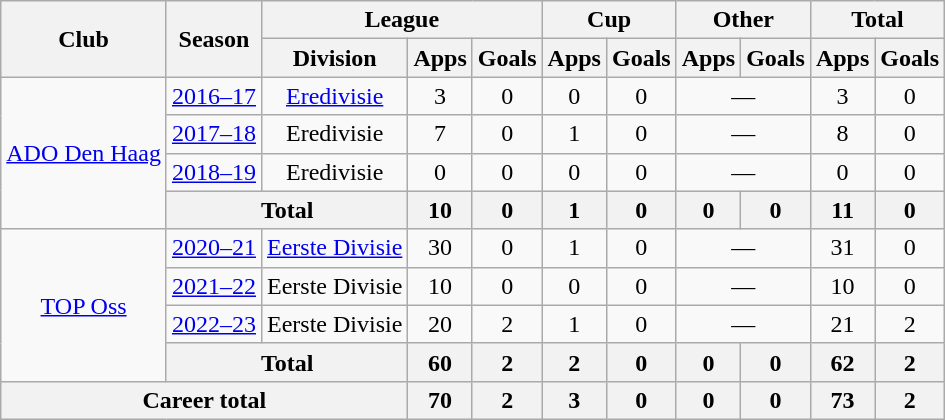<table class="wikitable" style="text-align:center">
<tr>
<th rowspan="2">Club</th>
<th rowspan="2">Season</th>
<th colspan="3">League</th>
<th colspan="2">Cup</th>
<th colspan="2">Other</th>
<th colspan="2">Total</th>
</tr>
<tr>
<th>Division</th>
<th>Apps</th>
<th>Goals</th>
<th>Apps</th>
<th>Goals</th>
<th>Apps</th>
<th>Goals</th>
<th>Apps</th>
<th>Goals</th>
</tr>
<tr>
<td rowspan="4"><a href='#'>ADO Den Haag</a></td>
<td><a href='#'>2016–17</a></td>
<td><a href='#'>Eredivisie</a></td>
<td>3</td>
<td>0</td>
<td>0</td>
<td>0</td>
<td colspan="2">—</td>
<td>3</td>
<td>0</td>
</tr>
<tr>
<td><a href='#'>2017–18</a></td>
<td>Eredivisie</td>
<td>7</td>
<td>0</td>
<td>1</td>
<td>0</td>
<td colspan="2">—</td>
<td>8</td>
<td>0</td>
</tr>
<tr>
<td><a href='#'>2018–19</a></td>
<td>Eredivisie</td>
<td>0</td>
<td>0</td>
<td>0</td>
<td>0</td>
<td colspan="2">—</td>
<td>0</td>
<td>0</td>
</tr>
<tr>
<th colspan="2">Total</th>
<th>10</th>
<th>0</th>
<th>1</th>
<th>0</th>
<th>0</th>
<th>0</th>
<th>11</th>
<th>0</th>
</tr>
<tr>
<td rowspan="4"><a href='#'>TOP Oss</a></td>
<td><a href='#'>2020–21</a></td>
<td><a href='#'>Eerste Divisie</a></td>
<td>30</td>
<td>0</td>
<td>1</td>
<td>0</td>
<td colspan="2">—</td>
<td>31</td>
<td>0</td>
</tr>
<tr>
<td><a href='#'>2021–22</a></td>
<td>Eerste Divisie</td>
<td>10</td>
<td>0</td>
<td>0</td>
<td>0</td>
<td colspan="2">—</td>
<td>10</td>
<td>0</td>
</tr>
<tr>
<td><a href='#'>2022–23</a></td>
<td>Eerste Divisie</td>
<td>20</td>
<td>2</td>
<td>1</td>
<td>0</td>
<td colspan="2">—</td>
<td>21</td>
<td>2</td>
</tr>
<tr>
<th colspan="2">Total</th>
<th>60</th>
<th>2</th>
<th>2</th>
<th>0</th>
<th>0</th>
<th>0</th>
<th>62</th>
<th>2</th>
</tr>
<tr>
<th colspan="3">Career total</th>
<th>70</th>
<th>2</th>
<th>3</th>
<th>0</th>
<th>0</th>
<th>0</th>
<th>73</th>
<th>2</th>
</tr>
</table>
